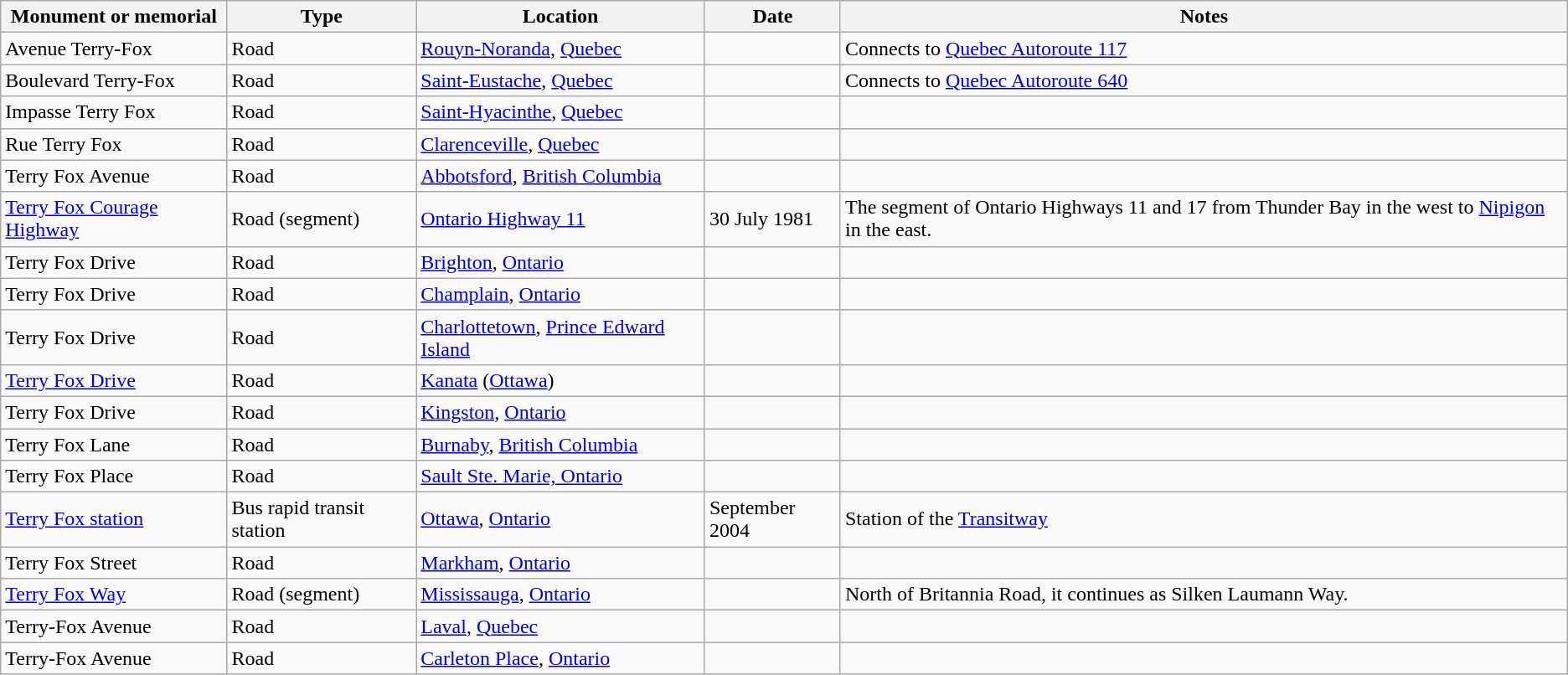<table class="wikitable">
<tr>
<th>Monument or memorial</th>
<th>Type</th>
<th>Location</th>
<th>Date</th>
<th>Notes</th>
</tr>
<tr>
<td>Avenue Terry-Fox</td>
<td>Road</td>
<td><a href='#'>Rouyn-Noranda</a>, <a href='#'>Quebec</a></td>
<td></td>
<td>Connects to <a href='#'>Quebec Autoroute 117</a></td>
</tr>
<tr>
<td>Boulevard Terry-Fox</td>
<td>Road</td>
<td><a href='#'>Saint-Eustache</a>, <a href='#'>Quebec</a></td>
<td></td>
<td>Connects to <a href='#'>Quebec Autoroute 640</a></td>
</tr>
<tr>
<td>Impasse Terry Fox</td>
<td>Road</td>
<td><a href='#'>Saint-Hyacinthe</a>, <a href='#'>Quebec</a></td>
<td></td>
</tr>
<tr>
<td>Rue Terry Fox</td>
<td>Road</td>
<td><a href='#'>Clarenceville</a>, <a href='#'>Quebec</a></td>
<td></td>
<td></td>
</tr>
<tr>
<td>Terry Fox Avenue</td>
<td>Road</td>
<td><a href='#'>Abbotsford</a>, <a href='#'>British Columbia</a></td>
<td></td>
<td></td>
</tr>
<tr>
<td><a href='#'>Terry Fox Courage Highway</a></td>
<td>Road (segment)</td>
<td><a href='#'>Ontario Highway 11</a></td>
<td>30 July 1981</td>
<td>The segment of Ontario Highways 11 and 17 from Thunder Bay in the west to <a href='#'>Nipigon</a> in the east.</td>
</tr>
<tr>
<td>Terry Fox Drive</td>
<td>Road</td>
<td><a href='#'>Brighton</a>, <a href='#'>Ontario</a></td>
<td></td>
<td></td>
</tr>
<tr>
<td>Terry Fox Drive</td>
<td>Road</td>
<td><a href='#'>Champlain</a>, <a href='#'>Ontario</a></td>
<td></td>
<td></td>
</tr>
<tr>
<td>Terry Fox Drive</td>
<td>Road</td>
<td><a href='#'>Charlottetown</a>, <a href='#'>Prince Edward Island</a></td>
<td></td>
<td></td>
</tr>
<tr>
<td><a href='#'>Terry Fox Drive</a></td>
<td>Road</td>
<td><a href='#'>Kanata</a> (<a href='#'>Ottawa</a>)</td>
<td></td>
<td></td>
</tr>
<tr>
<td>Terry Fox Drive</td>
<td>Road</td>
<td><a href='#'>Kingston</a>, <a href='#'>Ontario</a></td>
<td></td>
<td></td>
</tr>
<tr>
<td>Terry Fox Lane</td>
<td>Road</td>
<td><a href='#'>Burnaby</a>, <a href='#'>British Columbia</a></td>
<td></td>
<td></td>
</tr>
<tr>
<td>Terry Fox Place</td>
<td>Road</td>
<td><a href='#'>Sault Ste. Marie, Ontario</a></td>
<td></td>
<td></td>
</tr>
<tr>
<td><a href='#'>Terry Fox station</a></td>
<td>Bus rapid transit station</td>
<td><a href='#'>Ottawa</a>, <a href='#'>Ontario</a></td>
<td>September 2004</td>
<td>Station of the <a href='#'>Transitway</a></td>
</tr>
<tr>
<td>Terry Fox Street</td>
<td>Road</td>
<td><a href='#'>Markham</a>, <a href='#'>Ontario</a></td>
<td></td>
<td></td>
</tr>
<tr>
<td><a href='#'>Terry Fox Way</a></td>
<td>Road (segment)</td>
<td><a href='#'>Mississauga</a>, <a href='#'>Ontario</a></td>
<td></td>
<td>North of Britannia Road, it continues as Silken Laumann Way.</td>
</tr>
<tr>
<td>Terry-Fox Avenue</td>
<td>Road</td>
<td><a href='#'>Laval</a>, <a href='#'>Quebec</a></td>
<td></td>
<td></td>
</tr>
<tr>
<td>Terry-Fox Avenue</td>
<td>Road</td>
<td><a href='#'>Carleton Place</a>, <a href='#'>Ontario</a></td>
<td></td>
<td></td>
</tr>
</table>
